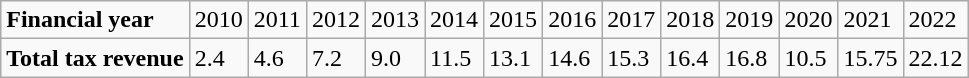<table class="wikitable">
<tr>
<td><strong>Financial year</strong></td>
<td>2010</td>
<td>2011</td>
<td>2012</td>
<td>2013</td>
<td>2014</td>
<td>2015</td>
<td>2016</td>
<td>2017</td>
<td>2018</td>
<td>2019</td>
<td>2020</td>
<td>2021</td>
<td>2022</td>
</tr>
<tr>
<td><strong>Total tax revenue</strong></td>
<td>2.4</td>
<td>4.6</td>
<td>7.2</td>
<td>9.0</td>
<td>11.5</td>
<td>13.1</td>
<td>14.6</td>
<td>15.3</td>
<td>16.4</td>
<td>16.8</td>
<td>10.5</td>
<td>15.75</td>
<td>22.12</td>
</tr>
</table>
